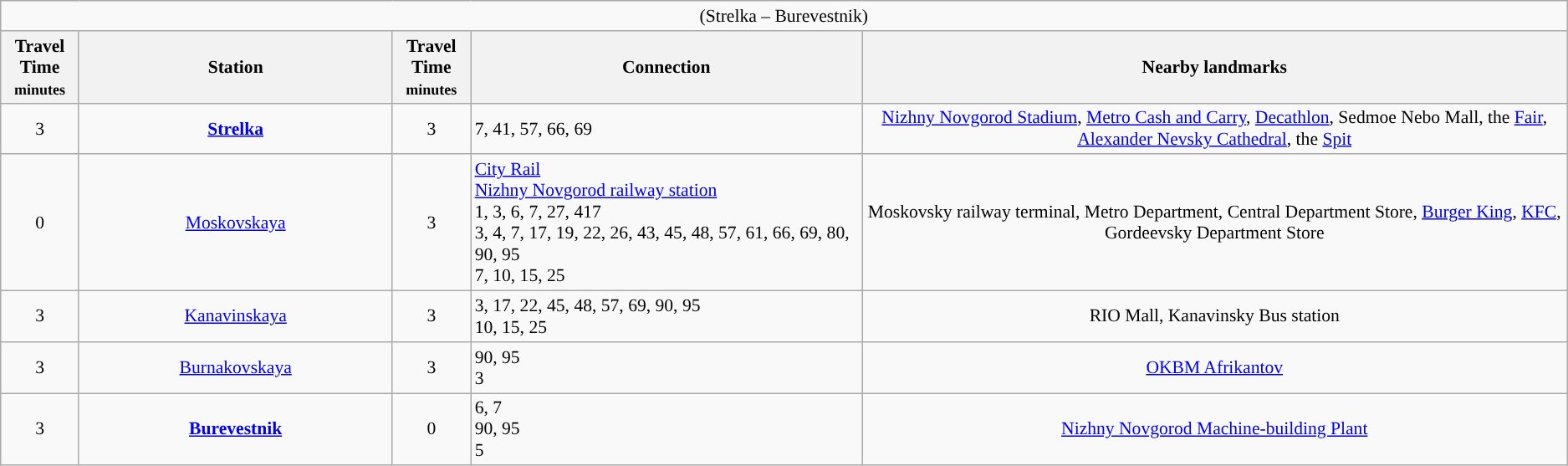<table class=wikitable style="font-size: 90%; text-align:center">
<tr>
<td colspan="5" style="background-color:#"><span>  (Strelka – Burevestnik)</span></td>
</tr>
<tr>
<th width="5%">Travel Time<br><small>minutes</small></th>
<th width="20%">Station</th>
<th width="5%">Travel Time<br><small>minutes</small></th>
<th width="25%">Connection</th>
<th>Nearby landmarks</th>
</tr>
<tr>
<td>3</td>
<td><strong><a href='#'>Strelka</a></strong></td>
<td>3</td>
<td align=left> 7, 41, 57, 66, 69</td>
<td><a href='#'>Nizhny Novgorod Stadium</a>, <a href='#'>Metro Cash and Carry</a>, <a href='#'>Decathlon</a>, Sedmoe Nebo Mall, the <a href='#'>Fair</a>, <a href='#'>Alexander Nevsky Cathedral</a>, the <a href='#'>Spit</a></td>
</tr>
<tr>
<td>0</td>
<td><a href='#'>Moskovskaya</a></td>
<td>3</td>
<td align=left>  <a href='#'>City Rail</a><br> <a href='#'>Nizhny Novgorod railway station</a><br> 1, 3, 6, 7, 27, 417<br> 3, 4, 7, 17, 19, 22, 26, 43, 45, 48, 57, 61, 66, 69, 80, 90, 95<br> 7, 10, 15, 25</td>
<td>Moskovsky railway terminal, Metro Department, Central Department Store, <a href='#'>Burger King</a>, <a href='#'>KFC</a>, Gordeevsky Department Store</td>
</tr>
<tr>
<td>3</td>
<td><a href='#'>Kanavinskaya</a></td>
<td>3</td>
<td align=left> 3, 17, 22, 45, 48, 57, 69, 90, 95<br> 10, 15, 25</td>
<td>RIO Mall, Kanavinsky Bus station</td>
</tr>
<tr>
<td>3</td>
<td><a href='#'>Burnakovskaya</a></td>
<td>3</td>
<td align=left> 90, 95<br> 3</td>
<td><a href='#'>OKBM Afrikantov</a></td>
</tr>
<tr>
<td>3</td>
<td><strong><a href='#'>Burevestnik</a></strong></td>
<td>0</td>
<td align=left> 6, 7<br> 90, 95<br> 5</td>
<td><a href='#'>Nizhny Novgorod Machine-building Plant</a></td>
</tr>
</table>
